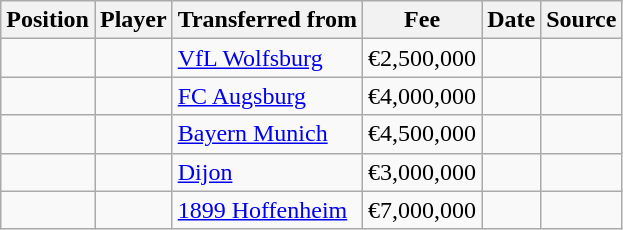<table class="wikitable sortable" style="text-align:center; text-align:left;">
<tr>
<th>Position</th>
<th>Player</th>
<th>Transferred from</th>
<th>Fee</th>
<th>Date</th>
<th>Source</th>
</tr>
<tr>
<td></td>
<td></td>
<td> <a href='#'>VfL Wolfsburg</a></td>
<td>€2,500,000</td>
<td></td>
<td></td>
</tr>
<tr>
<td></td>
<td></td>
<td> <a href='#'>FC Augsburg</a></td>
<td>€4,000,000</td>
<td></td>
<td></td>
</tr>
<tr>
<td></td>
<td></td>
<td> <a href='#'>Bayern Munich</a></td>
<td>€4,500,000</td>
<td></td>
<td></td>
</tr>
<tr>
<td></td>
<td></td>
<td> <a href='#'>Dijon</a></td>
<td>€3,000,000</td>
<td></td>
<td></td>
</tr>
<tr>
<td></td>
<td></td>
<td> <a href='#'>1899 Hoffenheim</a></td>
<td>€7,000,000</td>
<td></td>
<td></td>
</tr>
</table>
